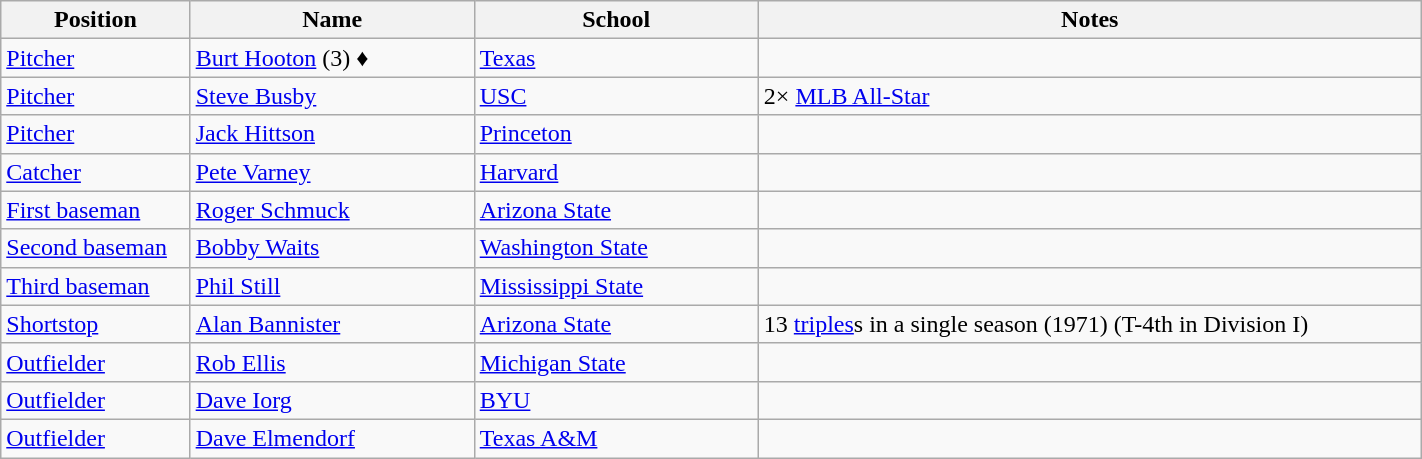<table class="wikitable sortable" style="width:75%;">
<tr>
<th width=10%>Position</th>
<th width=15%>Name</th>
<th width=15%>School</th>
<th width=35% class="unsortable">Notes</th>
</tr>
<tr>
<td><a href='#'>Pitcher</a></td>
<td><a href='#'>Burt Hooton</a> (3) ♦</td>
<td><a href='#'>Texas</a></td>
<td></td>
</tr>
<tr>
<td><a href='#'>Pitcher</a></td>
<td><a href='#'>Steve Busby</a></td>
<td><a href='#'>USC</a></td>
<td>2× <a href='#'>MLB All-Star</a></td>
</tr>
<tr>
<td><a href='#'>Pitcher</a></td>
<td><a href='#'>Jack Hittson</a></td>
<td><a href='#'>Princeton</a></td>
<td></td>
</tr>
<tr>
<td><a href='#'>Catcher</a></td>
<td><a href='#'>Pete Varney</a></td>
<td><a href='#'>Harvard</a></td>
<td></td>
</tr>
<tr>
<td><a href='#'>First baseman</a></td>
<td><a href='#'>Roger Schmuck</a></td>
<td><a href='#'>Arizona State</a></td>
<td></td>
</tr>
<tr>
<td><a href='#'>Second baseman</a></td>
<td><a href='#'>Bobby Waits</a></td>
<td><a href='#'>Washington State</a></td>
<td></td>
</tr>
<tr>
<td><a href='#'>Third baseman</a></td>
<td><a href='#'>Phil Still</a></td>
<td><a href='#'>Mississippi State</a></td>
<td></td>
</tr>
<tr>
<td><a href='#'>Shortstop</a></td>
<td><a href='#'>Alan Bannister</a></td>
<td><a href='#'>Arizona State</a></td>
<td>13 <a href='#'>triples</a>s in a single season (1971) (T-4th in Division I)</td>
</tr>
<tr>
<td><a href='#'>Outfielder</a></td>
<td><a href='#'>Rob Ellis</a></td>
<td><a href='#'>Michigan State</a></td>
<td></td>
</tr>
<tr>
<td><a href='#'>Outfielder</a></td>
<td><a href='#'>Dave Iorg</a></td>
<td><a href='#'>BYU</a></td>
<td></td>
</tr>
<tr>
<td><a href='#'>Outfielder</a></td>
<td><a href='#'>Dave Elmendorf</a></td>
<td><a href='#'>Texas A&M</a></td>
<td></td>
</tr>
</table>
